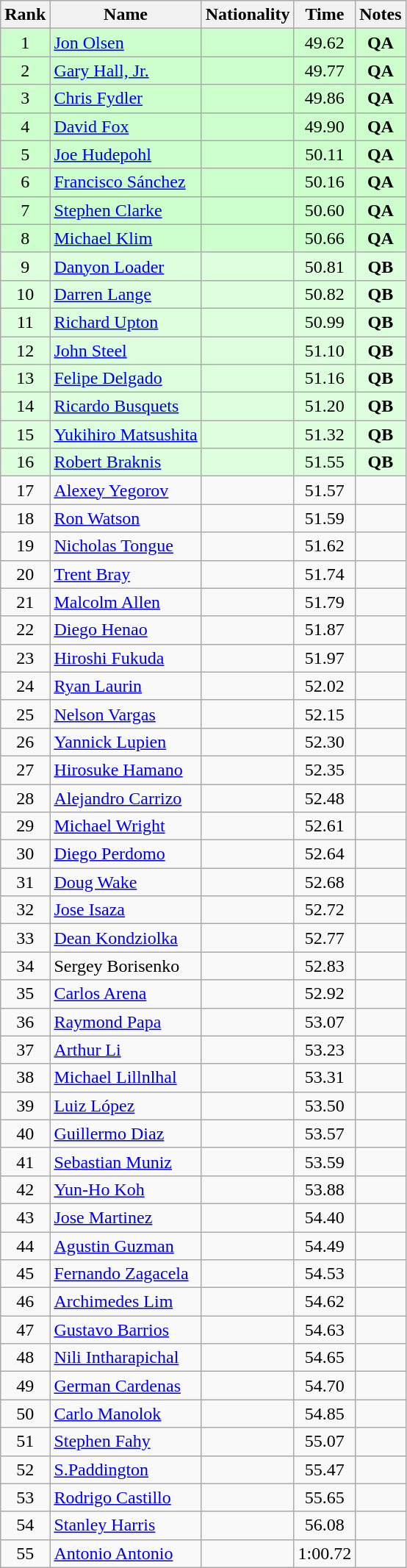<table class="wikitable sortable" style="text-align:center">
<tr>
<th>Rank</th>
<th>Name</th>
<th>Nationality</th>
<th>Time</th>
<th>Notes</th>
</tr>
<tr bgcolor=ccffcc>
<td>1</td>
<td align=left><a href='#'>Jon Olsen</a></td>
<td align=left></td>
<td>49.62</td>
<td><strong>QA</strong></td>
</tr>
<tr bgcolor=ccffcc>
<td>2</td>
<td align=left><a href='#'>Gary Hall, Jr.</a></td>
<td align=left></td>
<td>49.77</td>
<td><strong>QA</strong></td>
</tr>
<tr bgcolor=ccffcc>
<td>3</td>
<td align=left><a href='#'>Chris Fydler</a></td>
<td align=left></td>
<td>49.86</td>
<td><strong>QA</strong></td>
</tr>
<tr bgcolor=ccffcc>
<td>4</td>
<td align=left><a href='#'>David Fox</a></td>
<td align=left></td>
<td>49.90</td>
<td><strong>QA</strong></td>
</tr>
<tr bgcolor=ccffcc>
<td>5</td>
<td align=left><a href='#'>Joe Hudepohl</a></td>
<td align=left></td>
<td>50.11</td>
<td><strong>QA</strong></td>
</tr>
<tr bgcolor=ccffcc>
<td>6</td>
<td align=left><a href='#'>Francisco Sánchez</a></td>
<td align=left></td>
<td>50.16</td>
<td><strong>QA</strong></td>
</tr>
<tr bgcolor=ccffcc>
<td>7</td>
<td align=left><a href='#'>Stephen Clarke</a></td>
<td align=left></td>
<td>50.60</td>
<td><strong>QA</strong></td>
</tr>
<tr bgcolor=ccffcc>
<td>8</td>
<td align=left><a href='#'>Michael Klim</a></td>
<td align=left></td>
<td>50.66</td>
<td><strong>QA</strong></td>
</tr>
<tr bgcolor=ddffdd>
<td>9</td>
<td align=left><a href='#'>Danyon Loader</a></td>
<td align=left></td>
<td>50.81</td>
<td><strong>QB</strong></td>
</tr>
<tr bgcolor=ddffdd>
<td>10</td>
<td align=left><a href='#'>Darren Lange</a></td>
<td align=left></td>
<td>50.82</td>
<td><strong>QB</strong></td>
</tr>
<tr bgcolor=ddffdd>
<td>11</td>
<td align=left><a href='#'>Richard Upton</a></td>
<td align=left></td>
<td>50.99</td>
<td><strong>QB</strong></td>
</tr>
<tr bgcolor=ddffdd>
<td>12</td>
<td align=left><a href='#'>John Steel</a></td>
<td align=left></td>
<td>51.10</td>
<td><strong>QB</strong></td>
</tr>
<tr bgcolor=ddffdd>
<td>13</td>
<td align=left><a href='#'>Felipe Delgado</a></td>
<td align=left></td>
<td>51.16</td>
<td><strong>QB</strong></td>
</tr>
<tr bgcolor=ddffdd>
<td>14</td>
<td align=left><a href='#'>Ricardo Busquets</a></td>
<td align=left></td>
<td>51.20</td>
<td><strong>QB</strong></td>
</tr>
<tr bgcolor=ddffdd>
<td>15</td>
<td align=left><a href='#'>Yukihiro Matsushita</a></td>
<td align=left></td>
<td>51.32</td>
<td><strong>QB</strong></td>
</tr>
<tr bgcolor=ddffdd>
<td>16</td>
<td align=left><a href='#'>Robert Braknis</a></td>
<td align=left></td>
<td>51.55</td>
<td><strong>QB</strong></td>
</tr>
<tr>
<td>17</td>
<td align=left><a href='#'>Alexey Yegorov</a></td>
<td align=left></td>
<td>51.57</td>
<td></td>
</tr>
<tr>
<td>18</td>
<td align=left><a href='#'>Ron Watson</a></td>
<td align=left></td>
<td>51.59</td>
<td></td>
</tr>
<tr>
<td>19</td>
<td align=left><a href='#'>Nicholas Tongue</a></td>
<td align=left></td>
<td>51.62</td>
<td></td>
</tr>
<tr>
<td>20</td>
<td align=left><a href='#'>Trent Bray</a></td>
<td align=left></td>
<td>51.74</td>
<td></td>
</tr>
<tr>
<td>21</td>
<td align=left><a href='#'>Malcolm Allen</a></td>
<td align=left></td>
<td>51.79</td>
<td></td>
</tr>
<tr>
<td>22</td>
<td align=left><a href='#'>Diego Henao</a></td>
<td align=left></td>
<td>51.87</td>
<td></td>
</tr>
<tr>
<td>23</td>
<td align=left><a href='#'>Hiroshi Fukuda</a></td>
<td align=left></td>
<td>51.97</td>
<td></td>
</tr>
<tr>
<td>24</td>
<td align=left><a href='#'>Ryan Laurin</a></td>
<td align=left></td>
<td>52.02</td>
<td></td>
</tr>
<tr>
<td>25</td>
<td align=left><a href='#'>Nelson Vargas</a></td>
<td align=left></td>
<td>52.15</td>
<td></td>
</tr>
<tr>
<td>26</td>
<td align=left><a href='#'>Yannick Lupien</a></td>
<td align=left></td>
<td>52.30</td>
<td></td>
</tr>
<tr>
<td>27</td>
<td align=left><a href='#'>Hirosuke Hamano</a></td>
<td align=left></td>
<td>52.35</td>
<td></td>
</tr>
<tr>
<td>28</td>
<td align=left><a href='#'>Alejandro Carrizo</a></td>
<td align=left></td>
<td>52.48</td>
<td></td>
</tr>
<tr>
<td>29</td>
<td align=left><a href='#'>Michael Wright</a></td>
<td align=left></td>
<td>52.61</td>
<td></td>
</tr>
<tr>
<td>30</td>
<td align=left><a href='#'>Diego Perdomo</a></td>
<td align=left></td>
<td>52.64</td>
<td></td>
</tr>
<tr>
<td>31</td>
<td align=left><a href='#'>Doug Wake</a></td>
<td align=left></td>
<td>52.68</td>
<td></td>
</tr>
<tr>
<td>32</td>
<td align=left><a href='#'>Jose Isaza</a></td>
<td align=left></td>
<td>52.72</td>
<td></td>
</tr>
<tr>
<td>33</td>
<td align=left><a href='#'>Dean Kondziolka</a></td>
<td align=left></td>
<td>52.77</td>
<td></td>
</tr>
<tr>
<td>34</td>
<td align=left>Sergey Borisenko</td>
<td align=left></td>
<td>52.83</td>
<td></td>
</tr>
<tr>
<td>35</td>
<td align=left><a href='#'>Carlos Arena</a></td>
<td align=left></td>
<td>52.92</td>
<td></td>
</tr>
<tr>
<td>36</td>
<td align=left><a href='#'>Raymond Papa</a></td>
<td align=left></td>
<td>53.07</td>
<td></td>
</tr>
<tr>
<td>37</td>
<td align=left><a href='#'>Arthur Li</a></td>
<td align=left></td>
<td>53.23</td>
<td></td>
</tr>
<tr>
<td>38</td>
<td align=left><a href='#'>Michael Lillnlhal</a></td>
<td align=left></td>
<td>53.31</td>
<td></td>
</tr>
<tr>
<td>39</td>
<td align=left><a href='#'>Luiz López</a></td>
<td align=left></td>
<td>53.50</td>
<td></td>
</tr>
<tr>
<td>40</td>
<td align=left><a href='#'>Guillermo Diaz</a></td>
<td align=left></td>
<td>53.57</td>
<td></td>
</tr>
<tr>
<td>41</td>
<td align=left><a href='#'>Sebastian Muniz</a></td>
<td align=left></td>
<td>53.59</td>
<td></td>
</tr>
<tr>
<td>42</td>
<td align=left><a href='#'>Yun-Ho Koh</a></td>
<td align=left></td>
<td>53.88</td>
<td></td>
</tr>
<tr>
<td>43</td>
<td align=left><a href='#'>Jose Martinez</a></td>
<td align=left></td>
<td>54.40</td>
<td></td>
</tr>
<tr>
<td>44</td>
<td align=left><a href='#'>Agustin Guzman</a></td>
<td align=left></td>
<td>54.49</td>
<td></td>
</tr>
<tr>
<td>45</td>
<td align=left><a href='#'>Fernando Zagacela</a></td>
<td align=left></td>
<td>54.53</td>
<td></td>
</tr>
<tr>
<td>46</td>
<td align=left><a href='#'>Archimedes Lim</a></td>
<td align=left></td>
<td>54.62</td>
<td></td>
</tr>
<tr>
<td>47</td>
<td align=left><a href='#'>Gustavo Barrios</a></td>
<td align=left></td>
<td>54.63</td>
<td></td>
</tr>
<tr>
<td>48</td>
<td align=left><a href='#'>Nili Intharapichal</a></td>
<td align=left></td>
<td>54.65</td>
<td></td>
</tr>
<tr>
<td>49</td>
<td align=left><a href='#'>German Cardenas</a></td>
<td align=left></td>
<td>54.70</td>
<td></td>
</tr>
<tr>
<td>50</td>
<td align=left><a href='#'>Carlo Manolok</a></td>
<td align=left></td>
<td>54.85</td>
<td></td>
</tr>
<tr>
<td>51</td>
<td align=left><a href='#'>Stephen Fahy</a></td>
<td align=left></td>
<td>55.07</td>
<td></td>
</tr>
<tr>
<td>52</td>
<td align=left><a href='#'>S.Paddington</a></td>
<td align=left></td>
<td>55.47</td>
<td></td>
</tr>
<tr>
<td>53</td>
<td align=left><a href='#'>Rodrigo Castillo</a></td>
<td align=left></td>
<td>55.65</td>
<td></td>
</tr>
<tr>
<td>54</td>
<td align=left><a href='#'>Stanley Harris</a></td>
<td align=left></td>
<td>56.08</td>
<td></td>
</tr>
<tr>
<td>55</td>
<td align=left><a href='#'>Antonio Antonio</a></td>
<td align=left></td>
<td>1:00.72</td>
<td></td>
</tr>
</table>
